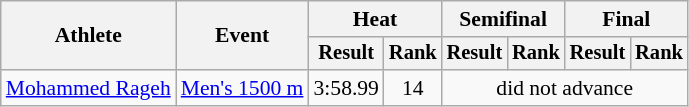<table class="wikitable" style="font-size:90%">
<tr>
<th rowspan="2">Athlete</th>
<th rowspan="2">Event</th>
<th colspan="2">Heat</th>
<th colspan="2">Semifinal</th>
<th colspan="2">Final</th>
</tr>
<tr style="font-size:95%">
<th>Result</th>
<th>Rank</th>
<th>Result</th>
<th>Rank</th>
<th>Result</th>
<th>Rank</th>
</tr>
<tr align=center>
<td align=left><a href='#'>Mohammed Rageh</a></td>
<td align=left><a href='#'>Men's 1500 m</a></td>
<td>3:58.99</td>
<td>14</td>
<td colspan=4>did not advance</td>
</tr>
</table>
